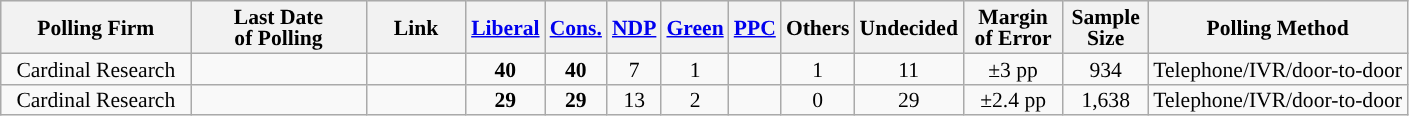<table class="wikitable sortable" style="text-align:center;font-size:90%;line-height:14px;">
<tr style="background:#e9e9e9;">
<th style="width:120px">Polling Firm</th>
<th style="width:110px">Last Date<br>of Polling</th>
<th style="width:60px" class="unsortable">Link</th>
<th style="background-color:"><a href='#'>Liberal</a></th>
<th style="background-color:"><a href='#'>Cons.</a></th>
<th style="background-color:"><a href='#'>NDP</a></th>
<th style="background-color:"><a href='#'>Green</a></th>
<th style="background-color:"><a href='#'><span>PPC</span></a></th>
<th style="background-color:">Others</th>
<th style="background-color:">Undecided</th>
<th style="width:60px;" class=unsortable>Margin<br>of Error</th>
<th style="width:50px;" class=unsortable>Sample<br>Size</th>
<th class=unsortable>Polling Method</th>
</tr>
<tr>
<td>Cardinal Research</td>
<td></td>
<td></td>
<td><strong>40</strong></td>
<td><strong>40</strong></td>
<td>7</td>
<td>1</td>
<td></td>
<td>1</td>
<td>11</td>
<td>±3 pp</td>
<td>934</td>
<td>Telephone/IVR/door-to-door</td>
</tr>
<tr>
<td>Cardinal Research</td>
<td></td>
<td></td>
<td><strong>29</strong></td>
<td><strong>29</strong></td>
<td>13</td>
<td>2</td>
<td></td>
<td>0</td>
<td>29</td>
<td>±2.4 pp</td>
<td>1,638</td>
<td>Telephone/IVR/door-to-door</td>
</tr>
</table>
